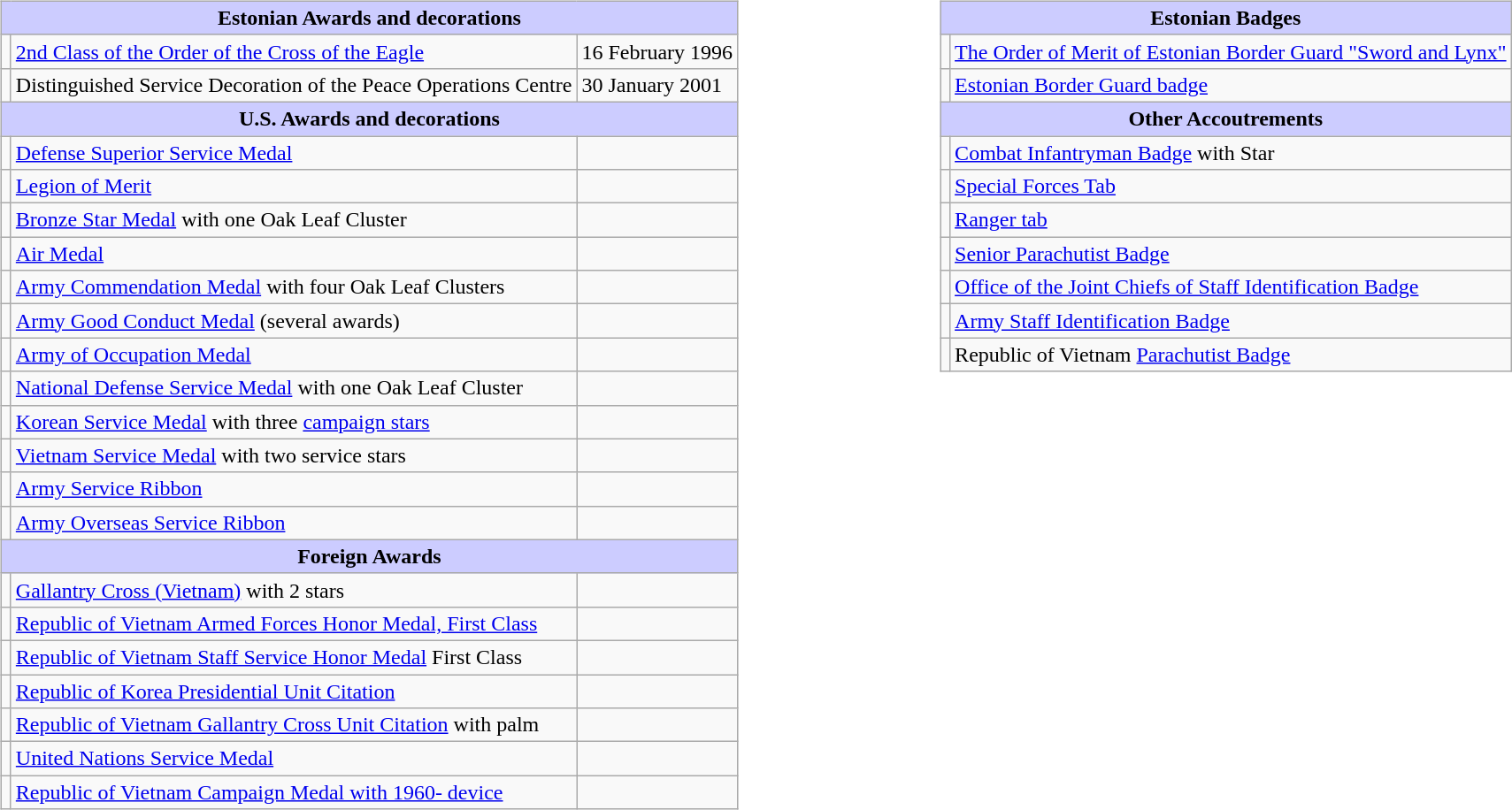<table style="width:100%;">
<tr>
<td valign="top"><br><table class="wikitable">
<tr style="background:#ccf; text-align:center;">
<td colspan=3><strong>Estonian Awards and decorations</strong></td>
</tr>
<tr>
<td></td>
<td><a href='#'>2nd Class of the Order of the Cross of the Eagle</a></td>
<td>16 February 1996</td>
</tr>
<tr>
<td></td>
<td>Distinguished Service Decoration of the Peace Operations Centre</td>
<td>30 January 2001</td>
</tr>
<tr bgcolor = "#ccccff" align=center>
<td colspan=3><strong>U.S. Awards and decorations</strong></td>
</tr>
<tr>
<td></td>
<td><a href='#'>Defense Superior Service Medal</a></td>
<td></td>
</tr>
<tr>
<td></td>
<td><a href='#'>Legion of Merit</a></td>
<td></td>
</tr>
<tr>
<td></td>
<td><a href='#'>Bronze Star Medal</a> with one Oak Leaf Cluster</td>
<td></td>
</tr>
<tr>
<td><span></span></td>
<td><a href='#'>Air Medal</a></td>
<td></td>
</tr>
<tr>
<td></td>
<td><a href='#'>Army Commendation Medal</a> with four Oak Leaf Clusters</td>
<td></td>
</tr>
<tr>
<td></td>
<td><a href='#'>Army Good Conduct Medal</a> (several awards)</td>
<td></td>
</tr>
<tr>
<td></td>
<td><a href='#'>Army of Occupation Medal</a></td>
<td></td>
</tr>
<tr>
<td></td>
<td><a href='#'>National Defense Service Medal</a> with one Oak Leaf Cluster</td>
<td></td>
</tr>
<tr>
<td></td>
<td><a href='#'>Korean Service Medal</a> with three <a href='#'>campaign stars</a></td>
<td></td>
</tr>
<tr>
<td></td>
<td><a href='#'>Vietnam Service Medal</a> with two service stars</td>
<td></td>
</tr>
<tr>
<td></td>
<td><a href='#'>Army Service Ribbon</a></td>
<td></td>
</tr>
<tr>
<td></td>
<td><a href='#'>Army Overseas Service Ribbon</a></td>
<td></td>
</tr>
<tr bgcolor = "#ccccff" align=center>
<td colspan=3><strong>Foreign Awards</strong></td>
</tr>
<tr>
<td></td>
<td><a href='#'>Gallantry Cross (Vietnam)</a> with 2 stars</td>
<td></td>
</tr>
<tr>
<td></td>
<td><a href='#'>Republic of Vietnam Armed Forces Honor Medal, First Class</a></td>
<td></td>
</tr>
<tr>
<td></td>
<td><a href='#'>Republic of Vietnam Staff Service Honor Medal</a> First Class</td>
<td></td>
</tr>
<tr>
<td></td>
<td><a href='#'>Republic of Korea Presidential Unit Citation</a></td>
<td></td>
</tr>
<tr>
<td></td>
<td><a href='#'>Republic of Vietnam Gallantry Cross Unit Citation</a> with palm</td>
<td></td>
</tr>
<tr>
<td></td>
<td><a href='#'>United Nations Service Medal</a></td>
<td></td>
</tr>
<tr>
<td></td>
<td><a href='#'>Republic of Vietnam Campaign Medal with 1960- device</a></td>
<td></td>
</tr>
</table>
</td>
<td valign="top"><br><table class="wikitable">
<tr style="background:#ccf; text-align:center;">
<td colspan=3><strong>Estonian Badges</strong></td>
</tr>
<tr>
<td align=center></td>
<td><a href='#'>The Order of Merit of Estonian Border Guard "Sword and Lynx"</a></td>
</tr>
<tr>
<td align=center></td>
<td><a href='#'>Estonian Border Guard badge</a></td>
</tr>
<tr style="background:#ccf; text-align:center;">
<td colspan=2><strong>Other Accoutrements</strong></td>
</tr>
<tr>
<td align=center></td>
<td><a href='#'>Combat Infantryman Badge</a> with Star</td>
</tr>
<tr>
<td align=center></td>
<td><a href='#'>Special Forces Tab</a></td>
</tr>
<tr>
<td align=center></td>
<td><a href='#'>Ranger tab</a></td>
</tr>
<tr>
<td align=center></td>
<td><a href='#'>Senior Parachutist Badge</a></td>
</tr>
<tr>
<td align=center></td>
<td><a href='#'>Office of the Joint Chiefs of Staff Identification Badge</a></td>
</tr>
<tr>
<td align=center></td>
<td><a href='#'>Army Staff Identification Badge</a></td>
</tr>
<tr>
<td align=center></td>
<td>Republic of Vietnam <a href='#'>Parachutist Badge</a></td>
</tr>
</table>
</td>
</tr>
</table>
